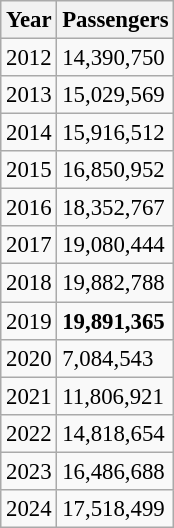<table class="wikitable" style="font-size: 95%">
<tr>
<th>Year</th>
<th>Passengers</th>
</tr>
<tr>
<td>2012</td>
<td>14,390,750</td>
</tr>
<tr>
<td>2013</td>
<td>15,029,569</td>
</tr>
<tr>
<td>2014</td>
<td>15,916,512</td>
</tr>
<tr>
<td>2015</td>
<td>16,850,952</td>
</tr>
<tr>
<td>2016</td>
<td>18,352,767</td>
</tr>
<tr>
<td>2017</td>
<td>19,080,444</td>
</tr>
<tr>
<td>2018</td>
<td>19,882,788</td>
</tr>
<tr>
<td>2019</td>
<td><strong>19,891,365</strong></td>
</tr>
<tr>
<td>2020</td>
<td>7,084,543</td>
</tr>
<tr>
<td>2021</td>
<td>11,806,921</td>
</tr>
<tr>
<td>2022</td>
<td>14,818,654</td>
</tr>
<tr>
<td>2023</td>
<td>16,486,688</td>
</tr>
<tr>
<td>2024</td>
<td>17,518,499</td>
</tr>
</table>
